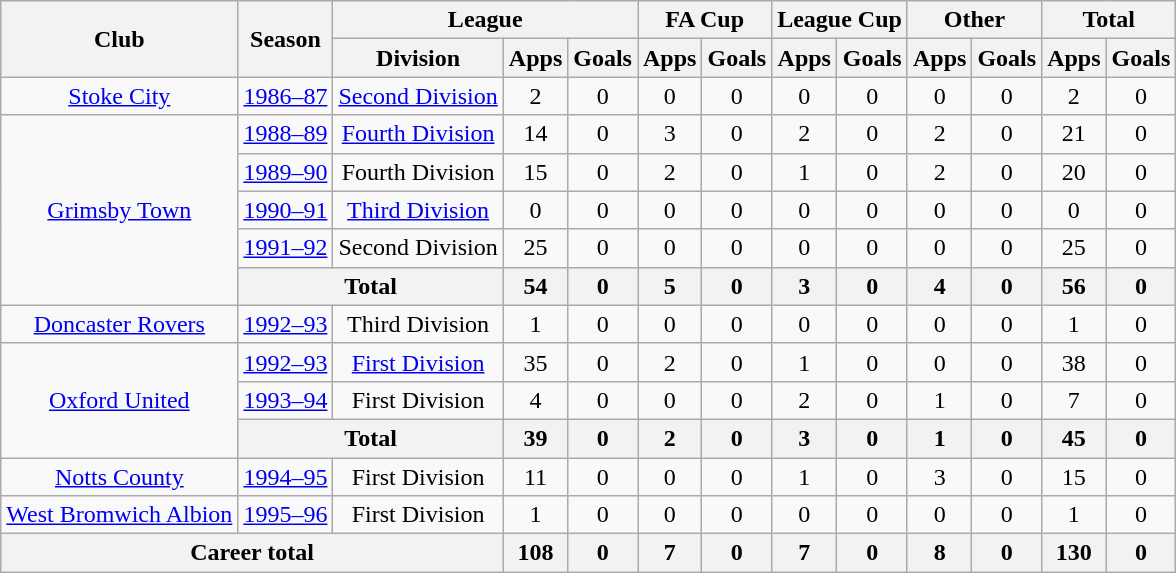<table class="wikitable" style="text-align:center">
<tr>
<th rowspan="2">Club</th>
<th rowspan="2">Season</th>
<th colspan="3">League</th>
<th colspan="2">FA Cup</th>
<th colspan="2">League Cup</th>
<th colspan="2">Other</th>
<th colspan="2">Total</th>
</tr>
<tr>
<th>Division</th>
<th>Apps</th>
<th>Goals</th>
<th>Apps</th>
<th>Goals</th>
<th>Apps</th>
<th>Goals</th>
<th>Apps</th>
<th>Goals</th>
<th>Apps</th>
<th>Goals</th>
</tr>
<tr>
<td><a href='#'>Stoke City</a></td>
<td><a href='#'>1986–87</a></td>
<td><a href='#'>Second Division</a></td>
<td>2</td>
<td>0</td>
<td>0</td>
<td>0</td>
<td>0</td>
<td>0</td>
<td>0</td>
<td>0</td>
<td>2</td>
<td>0</td>
</tr>
<tr>
<td rowspan="5"><a href='#'>Grimsby Town</a></td>
<td><a href='#'>1988–89</a></td>
<td><a href='#'>Fourth Division</a></td>
<td>14</td>
<td>0</td>
<td>3</td>
<td>0</td>
<td>2</td>
<td>0</td>
<td>2</td>
<td>0</td>
<td>21</td>
<td>0</td>
</tr>
<tr>
<td><a href='#'>1989–90</a></td>
<td>Fourth Division</td>
<td>15</td>
<td>0</td>
<td>2</td>
<td>0</td>
<td>1</td>
<td>0</td>
<td>2</td>
<td>0</td>
<td>20</td>
<td>0</td>
</tr>
<tr>
<td><a href='#'>1990–91</a></td>
<td><a href='#'>Third Division</a></td>
<td>0</td>
<td>0</td>
<td>0</td>
<td>0</td>
<td>0</td>
<td>0</td>
<td>0</td>
<td>0</td>
<td>0</td>
<td>0</td>
</tr>
<tr>
<td><a href='#'>1991–92</a></td>
<td>Second Division</td>
<td>25</td>
<td>0</td>
<td>0</td>
<td>0</td>
<td>0</td>
<td>0</td>
<td>0</td>
<td>0</td>
<td>25</td>
<td>0</td>
</tr>
<tr>
<th colspan="2">Total</th>
<th>54</th>
<th>0</th>
<th>5</th>
<th>0</th>
<th>3</th>
<th>0</th>
<th>4</th>
<th>0</th>
<th>56</th>
<th>0</th>
</tr>
<tr>
<td><a href='#'>Doncaster Rovers</a></td>
<td><a href='#'>1992–93</a></td>
<td>Third Division</td>
<td>1</td>
<td>0</td>
<td>0</td>
<td>0</td>
<td>0</td>
<td>0</td>
<td>0</td>
<td>0</td>
<td>1</td>
<td>0</td>
</tr>
<tr>
<td rowspan="3"><a href='#'>Oxford United</a></td>
<td><a href='#'>1992–93</a></td>
<td><a href='#'>First Division</a></td>
<td>35</td>
<td>0</td>
<td>2</td>
<td>0</td>
<td>1</td>
<td>0</td>
<td>0</td>
<td>0</td>
<td>38</td>
<td>0</td>
</tr>
<tr>
<td><a href='#'>1993–94</a></td>
<td>First Division</td>
<td>4</td>
<td>0</td>
<td>0</td>
<td>0</td>
<td>2</td>
<td>0</td>
<td>1</td>
<td>0</td>
<td>7</td>
<td>0</td>
</tr>
<tr>
<th colspan="2">Total</th>
<th>39</th>
<th>0</th>
<th>2</th>
<th>0</th>
<th>3</th>
<th>0</th>
<th>1</th>
<th>0</th>
<th>45</th>
<th>0</th>
</tr>
<tr>
<td><a href='#'>Notts County</a></td>
<td><a href='#'>1994–95</a></td>
<td>First Division</td>
<td>11</td>
<td>0</td>
<td>0</td>
<td>0</td>
<td>1</td>
<td>0</td>
<td>3</td>
<td>0</td>
<td>15</td>
<td>0</td>
</tr>
<tr>
<td><a href='#'>West Bromwich Albion</a></td>
<td><a href='#'>1995–96</a></td>
<td>First Division</td>
<td>1</td>
<td>0</td>
<td>0</td>
<td>0</td>
<td>0</td>
<td>0</td>
<td>0</td>
<td>0</td>
<td>1</td>
<td>0</td>
</tr>
<tr>
<th colspan="3">Career total</th>
<th>108</th>
<th>0</th>
<th>7</th>
<th>0</th>
<th>7</th>
<th>0</th>
<th>8</th>
<th>0</th>
<th>130</th>
<th>0</th>
</tr>
</table>
